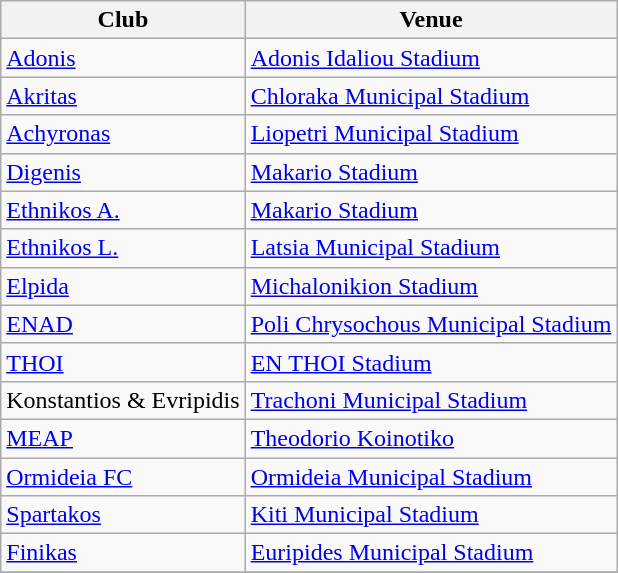<table class="wikitable">
<tr>
<th>Club</th>
<th>Venue</th>
</tr>
<tr>
<td><a href='#'>Adonis</a></td>
<td><a href='#'>Adonis Idaliou Stadium</a></td>
</tr>
<tr>
<td><a href='#'>Akritas</a></td>
<td><a href='#'>Chloraka Municipal Stadium</a></td>
</tr>
<tr>
<td><a href='#'>Achyronas</a></td>
<td><a href='#'>Liopetri Municipal Stadium</a></td>
</tr>
<tr>
<td><a href='#'>Digenis</a></td>
<td><a href='#'>Makario Stadium</a></td>
</tr>
<tr>
<td><a href='#'>Ethnikos A.</a></td>
<td><a href='#'>Makario Stadium</a></td>
</tr>
<tr>
<td><a href='#'>Ethnikos L.</a></td>
<td><a href='#'>Latsia Municipal Stadium</a></td>
</tr>
<tr>
<td><a href='#'>Elpida</a></td>
<td><a href='#'>Michalonikion Stadium</a></td>
</tr>
<tr>
<td><a href='#'>ENAD</a></td>
<td><a href='#'>Poli Chrysochous Municipal Stadium</a></td>
</tr>
<tr>
<td><a href='#'>THOI</a></td>
<td><a href='#'>EN THOI Stadium</a></td>
</tr>
<tr>
<td>Konstantios & Evripidis</td>
<td><a href='#'>Trachoni Municipal Stadium</a></td>
</tr>
<tr>
<td><a href='#'>MEAP</a></td>
<td><a href='#'>Theodorio Koinotiko</a></td>
</tr>
<tr>
<td><a href='#'>Ormideia FC</a></td>
<td><a href='#'>Ormideia Municipal Stadium</a></td>
</tr>
<tr>
<td><a href='#'>Spartakos</a></td>
<td><a href='#'>Kiti Municipal Stadium</a></td>
</tr>
<tr>
<td><a href='#'>Finikas</a></td>
<td><a href='#'>Euripides Municipal Stadium</a></td>
</tr>
<tr>
</tr>
</table>
